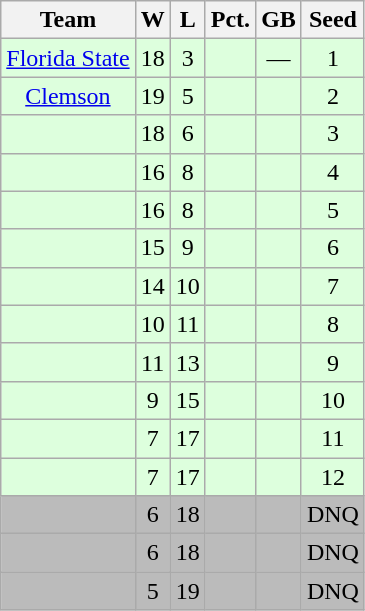<table class=wikitable style="text-align:center;">
<tr>
<th>Team</th>
<th>W</th>
<th>L</th>
<th>Pct.</th>
<th>GB</th>
<th>Seed</th>
</tr>
<tr bgcolor=ddffdd>
<td><a href='#'>Florida State</a></td>
<td>18</td>
<td>3</td>
<td></td>
<td>—</td>
<td>1</td>
</tr>
<tr bgcolor=ddffdd>
<td><a href='#'>Clemson</a></td>
<td>19</td>
<td>5</td>
<td></td>
<td></td>
<td>2</td>
</tr>
<tr bgcolor=ddffdd>
<td></td>
<td>18</td>
<td>6</td>
<td></td>
<td></td>
<td>3</td>
</tr>
<tr bgcolor=ddffdd>
<td></td>
<td>16</td>
<td>8</td>
<td></td>
<td></td>
<td>4</td>
</tr>
<tr bgcolor=ddffdd>
<td></td>
<td>16</td>
<td>8</td>
<td></td>
<td></td>
<td>5</td>
</tr>
<tr bgcolor=ddffdd>
<td></td>
<td>15</td>
<td>9</td>
<td></td>
<td></td>
<td>6</td>
</tr>
<tr bgcolor=ddffdd>
<td></td>
<td>14</td>
<td>10</td>
<td></td>
<td></td>
<td>7</td>
</tr>
<tr bgcolor=ddffdd>
<td></td>
<td>10</td>
<td>11</td>
<td></td>
<td></td>
<td>8</td>
</tr>
<tr bgcolor=ddffdd>
<td></td>
<td>11</td>
<td>13</td>
<td></td>
<td></td>
<td>9</td>
</tr>
<tr bgcolor=ddffdd>
<td></td>
<td>9</td>
<td>15</td>
<td></td>
<td></td>
<td>10</td>
</tr>
<tr bgcolor=ddffdd>
<td></td>
<td>7</td>
<td>17</td>
<td></td>
<td></td>
<td>11</td>
</tr>
<tr bgcolor=ddffdd>
<td></td>
<td>7</td>
<td>17</td>
<td></td>
<td></td>
<td>12</td>
</tr>
<tr bgcolor=bbbbbb>
<td></td>
<td>6</td>
<td>18</td>
<td></td>
<td></td>
<td>DNQ</td>
</tr>
<tr bgcolor=bbbbbb>
<td></td>
<td>6</td>
<td>18</td>
<td></td>
<td></td>
<td>DNQ</td>
</tr>
<tr bgcolor=bbbbbb>
<td></td>
<td>5</td>
<td>19</td>
<td></td>
<td></td>
<td>DNQ</td>
</tr>
</table>
